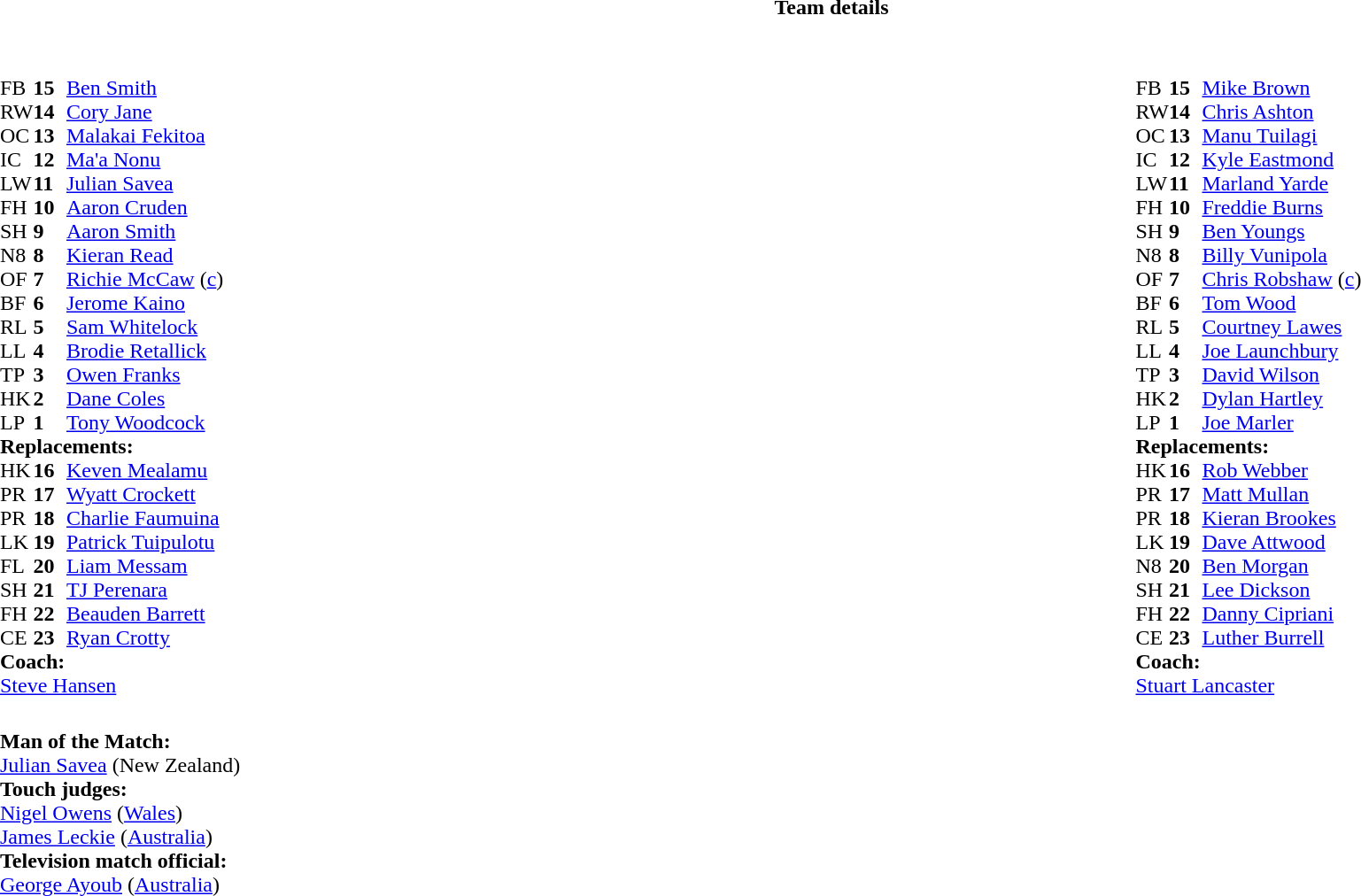<table border="0" width="100%" class="collapsible collapsed">
<tr>
<th>Team details</th>
</tr>
<tr>
<td><br><table style="width:100%;">
<tr>
<td style="vertical-align:top; width:50%"><br><table cellspacing="0" cellpadding="0">
<tr>
<th width="25"></th>
<th width="25"></th>
</tr>
<tr>
<td>FB</td>
<td><strong>15</strong></td>
<td><a href='#'>Ben Smith</a></td>
</tr>
<tr>
<td>RW</td>
<td><strong>14</strong></td>
<td><a href='#'>Cory Jane</a></td>
</tr>
<tr>
<td>OC</td>
<td><strong>13</strong></td>
<td><a href='#'>Malakai Fekitoa</a></td>
<td></td>
<td></td>
</tr>
<tr>
<td>IC</td>
<td><strong>12</strong></td>
<td><a href='#'>Ma'a Nonu</a></td>
</tr>
<tr>
<td>LW</td>
<td><strong>11</strong></td>
<td><a href='#'>Julian Savea</a></td>
</tr>
<tr>
<td>FH</td>
<td><strong>10</strong></td>
<td><a href='#'>Aaron Cruden</a></td>
<td></td>
<td></td>
</tr>
<tr>
<td>SH</td>
<td><strong>9</strong></td>
<td><a href='#'>Aaron Smith</a></td>
<td></td>
<td></td>
</tr>
<tr>
<td>N8</td>
<td><strong>8</strong></td>
<td><a href='#'>Kieran Read</a></td>
<td></td>
<td></td>
</tr>
<tr>
<td>OF</td>
<td><strong>7</strong></td>
<td><a href='#'>Richie McCaw</a> (<a href='#'>c</a>)</td>
</tr>
<tr>
<td>BF</td>
<td><strong>6</strong></td>
<td><a href='#'>Jerome Kaino</a></td>
<td></td>
<td></td>
<td></td>
</tr>
<tr>
<td>RL</td>
<td><strong>5</strong></td>
<td><a href='#'>Sam Whitelock</a></td>
</tr>
<tr>
<td>LL</td>
<td><strong>4</strong></td>
<td><a href='#'>Brodie Retallick</a></td>
<td></td>
<td></td>
</tr>
<tr>
<td>TP</td>
<td><strong>3</strong></td>
<td><a href='#'>Owen Franks</a></td>
<td></td>
<td></td>
</tr>
<tr>
<td>HK</td>
<td><strong>2</strong></td>
<td><a href='#'>Dane Coles</a></td>
<td></td>
<td></td>
</tr>
<tr>
<td>LP</td>
<td><strong>1</strong></td>
<td><a href='#'>Tony Woodcock</a></td>
<td></td>
<td></td>
<td></td>
</tr>
<tr>
<td colspan=3><strong>Replacements:</strong></td>
</tr>
<tr>
<td>HK</td>
<td><strong>16</strong></td>
<td><a href='#'>Keven Mealamu</a></td>
<td></td>
<td></td>
</tr>
<tr>
<td>PR</td>
<td><strong>17</strong></td>
<td><a href='#'>Wyatt Crockett</a></td>
<td></td>
<td></td>
</tr>
<tr>
<td>PR</td>
<td><strong>18</strong></td>
<td><a href='#'>Charlie Faumuina</a></td>
<td></td>
<td></td>
</tr>
<tr>
<td>LK</td>
<td><strong>19</strong></td>
<td><a href='#'>Patrick Tuipulotu</a></td>
<td></td>
<td></td>
</tr>
<tr>
<td>FL</td>
<td><strong>20</strong></td>
<td><a href='#'>Liam Messam</a></td>
<td></td>
<td></td>
</tr>
<tr>
<td>SH</td>
<td><strong>21</strong></td>
<td><a href='#'>TJ Perenara</a></td>
<td></td>
<td></td>
</tr>
<tr>
<td>FH</td>
<td><strong>22</strong></td>
<td><a href='#'>Beauden Barrett</a></td>
<td></td>
<td></td>
</tr>
<tr>
<td>CE</td>
<td><strong>23</strong></td>
<td><a href='#'>Ryan Crotty</a></td>
<td></td>
<td></td>
</tr>
<tr>
<td colspan=3><strong>Coach:</strong></td>
</tr>
<tr>
<td colspan="4"> <a href='#'>Steve Hansen</a></td>
</tr>
</table>
</td>
<td style="vertical-align:top; width:50%"><br><table cellspacing="0" cellpadding="0" style="margin:auto">
<tr>
<th width="25"></th>
<th width="25"></th>
</tr>
<tr>
<td>FB</td>
<td><strong>15</strong></td>
<td><a href='#'>Mike Brown</a></td>
</tr>
<tr>
<td>RW</td>
<td><strong>14</strong></td>
<td><a href='#'>Chris Ashton</a></td>
</tr>
<tr>
<td>OC</td>
<td><strong>13</strong></td>
<td><a href='#'>Manu Tuilagi</a></td>
</tr>
<tr>
<td>IC</td>
<td><strong>12</strong></td>
<td><a href='#'>Kyle Eastmond</a></td>
<td></td>
<td></td>
</tr>
<tr>
<td>LW</td>
<td><strong>11</strong></td>
<td><a href='#'>Marland Yarde</a></td>
</tr>
<tr>
<td>FH</td>
<td><strong>10</strong></td>
<td><a href='#'>Freddie Burns</a></td>
<td></td>
<td></td>
</tr>
<tr>
<td>SH</td>
<td><strong>9</strong></td>
<td><a href='#'>Ben Youngs</a></td>
<td></td>
<td></td>
</tr>
<tr>
<td>N8</td>
<td><strong>8</strong></td>
<td><a href='#'>Billy Vunipola</a></td>
<td></td>
<td></td>
</tr>
<tr>
<td>OF</td>
<td><strong>7</strong></td>
<td><a href='#'>Chris Robshaw</a> (<a href='#'>c</a>)</td>
</tr>
<tr>
<td>BF</td>
<td><strong>6</strong></td>
<td><a href='#'>Tom Wood</a></td>
</tr>
<tr>
<td>RL</td>
<td><strong>5</strong></td>
<td><a href='#'>Courtney Lawes</a></td>
</tr>
<tr>
<td>LL</td>
<td><strong>4</strong></td>
<td><a href='#'>Joe Launchbury</a></td>
<td></td>
<td></td>
<td></td>
<td></td>
</tr>
<tr>
<td>TP</td>
<td><strong>3</strong></td>
<td><a href='#'>David Wilson</a></td>
<td></td>
<td></td>
</tr>
<tr>
<td>HK</td>
<td><strong>2</strong></td>
<td><a href='#'>Dylan Hartley</a></td>
<td></td>
<td></td>
</tr>
<tr>
<td>LP</td>
<td><strong>1</strong></td>
<td><a href='#'>Joe Marler</a></td>
<td></td>
<td></td>
</tr>
<tr>
<td colspan=3><strong>Replacements:</strong></td>
</tr>
<tr>
<td>HK</td>
<td><strong>16</strong></td>
<td><a href='#'>Rob Webber</a></td>
<td></td>
<td></td>
</tr>
<tr>
<td>PR</td>
<td><strong>17</strong></td>
<td><a href='#'>Matt Mullan</a></td>
<td></td>
<td></td>
</tr>
<tr>
<td>PR</td>
<td><strong>18</strong></td>
<td><a href='#'>Kieran Brookes</a></td>
<td></td>
<td></td>
</tr>
<tr>
<td>LK</td>
<td><strong>19</strong></td>
<td><a href='#'>Dave Attwood</a></td>
<td></td>
<td></td>
<td></td>
<td></td>
</tr>
<tr>
<td>N8</td>
<td><strong>20</strong></td>
<td><a href='#'>Ben Morgan</a></td>
<td></td>
<td></td>
</tr>
<tr>
<td>SH</td>
<td><strong>21</strong></td>
<td><a href='#'>Lee Dickson</a></td>
<td></td>
<td></td>
</tr>
<tr>
<td>FH</td>
<td><strong>22</strong></td>
<td><a href='#'>Danny Cipriani</a></td>
<td></td>
<td></td>
</tr>
<tr>
<td>CE</td>
<td><strong>23</strong></td>
<td><a href='#'>Luther Burrell</a></td>
<td></td>
<td></td>
</tr>
<tr>
<td colspan=3><strong>Coach:</strong></td>
</tr>
<tr>
<td colspan="4"> <a href='#'>Stuart Lancaster</a></td>
</tr>
</table>
</td>
</tr>
</table>
<table style="width:100%">
<tr>
<td><br><strong>Man of the Match:</strong>
<br><a href='#'>Julian Savea</a> (New Zealand)<br><strong>Touch judges:</strong>
<br><a href='#'>Nigel Owens</a> (<a href='#'>Wales</a>)
<br><a href='#'>James Leckie</a> (<a href='#'>Australia</a>)
<br><strong>Television match official:</strong>
<br><a href='#'>George Ayoub</a> (<a href='#'>Australia</a>)</td>
</tr>
</table>
</td>
</tr>
</table>
